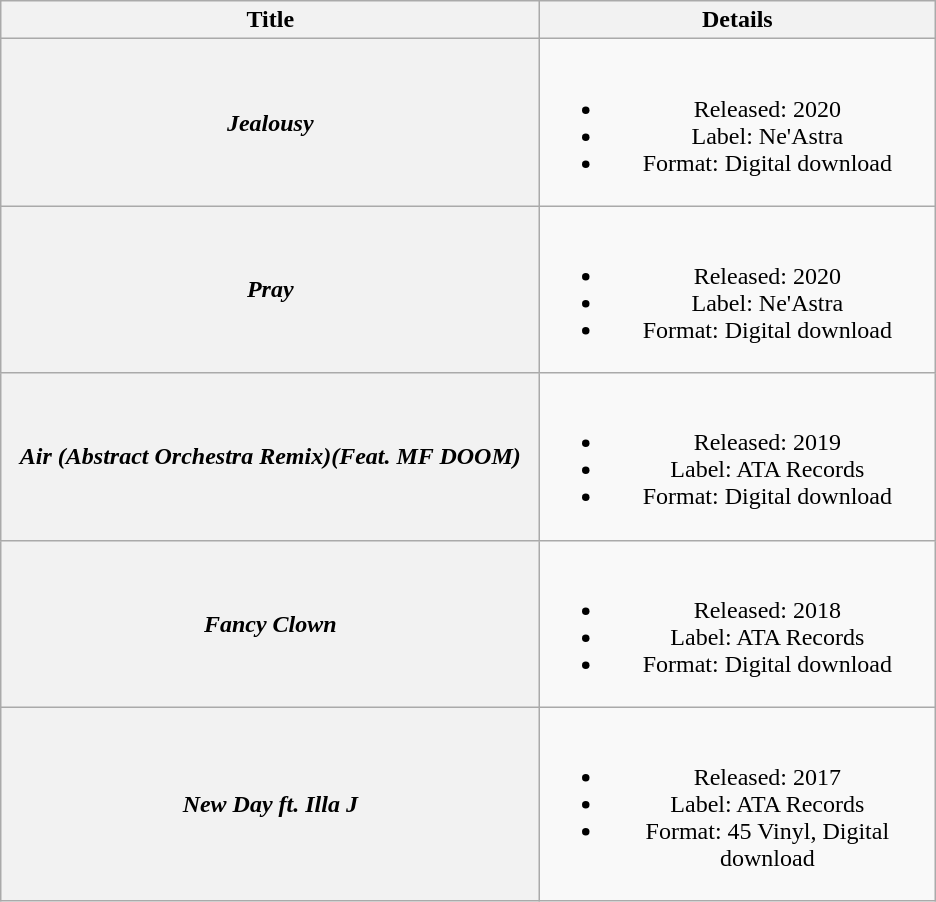<table class="wikitable plainrowheaders" style="text-align:center;">
<tr>
<th scope="col" style="width:22em;">Title</th>
<th scope="col" style="width:16em;">Details</th>
</tr>
<tr>
<th scope="row"><em>Jealousy</em></th>
<td><br><ul><li>Released: 2020</li><li>Label: Ne'Astra</li><li>Format: Digital download</li></ul></td>
</tr>
<tr>
<th scope="row"><em>Pray</em></th>
<td><br><ul><li>Released: 2020</li><li>Label: Ne'Astra</li><li>Format: Digital download</li></ul></td>
</tr>
<tr>
<th scope="row"><em>Air (Abstract Orchestra Remix)(Feat. MF DOOM)</em></th>
<td><br><ul><li>Released: 2019</li><li>Label: ATA Records</li><li>Format: Digital download</li></ul></td>
</tr>
<tr>
<th scope="row"><em>Fancy Clown</em></th>
<td><br><ul><li>Released: 2018</li><li>Label: ATA Records</li><li>Format: Digital download</li></ul></td>
</tr>
<tr>
<th scope="row"><em>New Day ft. Illa J</em></th>
<td><br><ul><li>Released: 2017</li><li>Label: ATA Records</li><li>Format: 45 Vinyl, Digital download</li></ul></td>
</tr>
</table>
